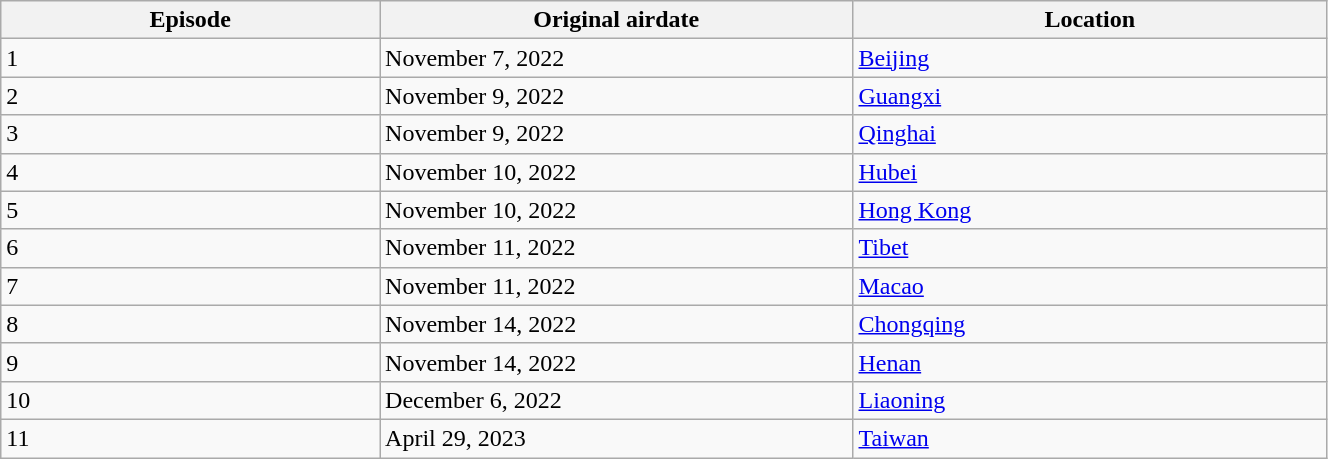<table class="wikitable" style="width: 70%">
<tr>
<th style="width: 8%">Episode</th>
<th style="width: 10%">Original airdate</th>
<th style="width: 10%">Location</th>
</tr>
<tr>
<td>1</td>
<td>November 7, 2022</td>
<td><a href='#'>Beijing</a></td>
</tr>
<tr>
<td>2</td>
<td>November 9, 2022</td>
<td><a href='#'>Guangxi</a></td>
</tr>
<tr>
<td>3</td>
<td>November 9, 2022</td>
<td><a href='#'>Qinghai</a></td>
</tr>
<tr>
<td>4</td>
<td>November 10, 2022</td>
<td><a href='#'>Hubei</a></td>
</tr>
<tr>
<td>5</td>
<td>November 10, 2022</td>
<td><a href='#'>Hong Kong</a></td>
</tr>
<tr>
<td>6</td>
<td>November 11, 2022</td>
<td><a href='#'>Tibet</a></td>
</tr>
<tr>
<td>7</td>
<td>November 11, 2022</td>
<td><a href='#'>Macao</a></td>
</tr>
<tr>
<td>8</td>
<td>November 14, 2022</td>
<td><a href='#'>Chongqing</a></td>
</tr>
<tr>
<td>9</td>
<td>November 14, 2022</td>
<td><a href='#'>Henan</a></td>
</tr>
<tr>
<td>10</td>
<td>December 6, 2022</td>
<td><a href='#'>Liaoning</a></td>
</tr>
<tr>
<td>11</td>
<td>April 29, 2023</td>
<td><a href='#'>Taiwan</a></td>
</tr>
</table>
